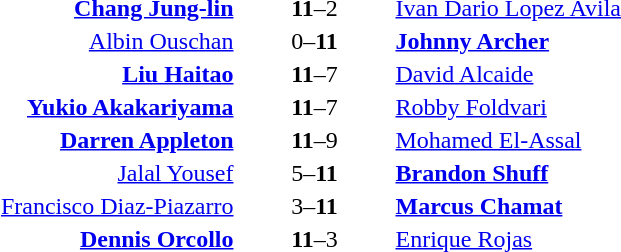<table>
<tr>
<th width=350></th>
<th width=100></th>
<th width=350></th>
</tr>
<tr>
<td align=right><strong><a href='#'>Chang Jung-lin</a></strong> </td>
<td align=center><strong>11</strong>–2</td>
<td>  <a href='#'>Ivan Dario Lopez Avila</a></td>
</tr>
<tr>
<td align=right><a href='#'>Albin Ouschan</a> </td>
<td align=center>0–<strong>11</strong></td>
<td>  <strong><a href='#'>Johnny Archer</a></strong></td>
</tr>
<tr>
<td align=right><strong><a href='#'>Liu Haitao</a></strong> </td>
<td align=center><strong>11</strong>–7</td>
<td>  <a href='#'>David Alcaide</a></td>
</tr>
<tr>
<td align=right><strong><a href='#'>Yukio Akakariyama</a></strong> </td>
<td align=center><strong>11</strong>–7</td>
<td>  <a href='#'>Robby Foldvari</a></td>
</tr>
<tr>
<td align=right><strong><a href='#'>Darren Appleton</a></strong> </td>
<td align=center><strong>11</strong>–9</td>
<td>  <a href='#'>Mohamed El-Assal</a></td>
</tr>
<tr>
<td align=right><a href='#'>Jalal Yousef</a> </td>
<td align=center>5–<strong>11</strong></td>
<td>  <strong><a href='#'>Brandon Shuff</a></strong></td>
</tr>
<tr>
<td align=right><a href='#'>Francisco Diaz-Piazarro</a> </td>
<td align=center>3–<strong>11</strong></td>
<td>  <strong><a href='#'>Marcus Chamat</a></strong></td>
</tr>
<tr>
<td align=right><strong><a href='#'>Dennis Orcollo</a></strong> </td>
<td align=center><strong>11</strong>–3</td>
<td>  <a href='#'>Enrique Rojas</a></td>
</tr>
</table>
